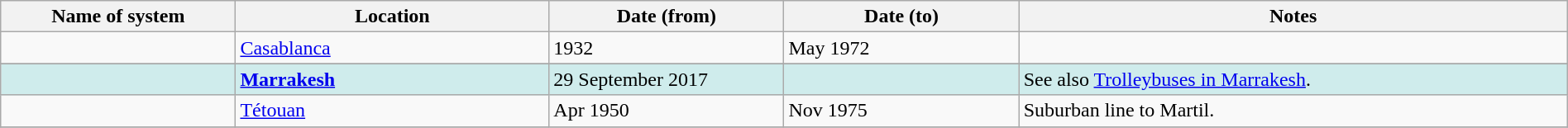<table class="wikitable" width=100%>
<tr>
<th width=15%>Name of system</th>
<th width=20%>Location</th>
<th width=15%>Date (from)</th>
<th width=15%>Date (to)</th>
<th width=35%>Notes</th>
</tr>
<tr>
<td> </td>
<td><a href='#'>Casablanca</a></td>
<td>1932</td>
<td>May 1972</td>
<td> </td>
</tr>
<tr>
</tr>
<tr style="background:#CFECEC">
<td> </td>
<td><strong><a href='#'>Marrakesh</a></strong></td>
<td>29 September 2017</td>
<td> </td>
<td>See also <a href='#'>Trolleybuses in Marrakesh</a>.</td>
</tr>
<tr>
<td> </td>
<td><a href='#'>Tétouan</a></td>
<td>Apr 1950</td>
<td>Nov 1975</td>
<td>Suburban line to Martil.</td>
</tr>
<tr>
</tr>
</table>
